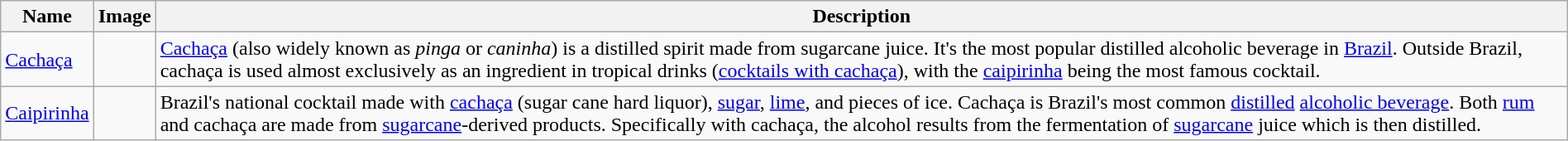<table class="wikitable sortable" style="width:100%;">
<tr>
<th>Name</th>
<th class="unsortable">Image</th>
<th>Description</th>
</tr>
<tr>
<td><a href='#'>Cachaça</a></td>
<td></td>
<td><a href='#'>Cachaça</a> (also widely known as <em>pinga</em> or <em>caninha</em>) is a distilled spirit made from sugarcane juice. It's the most popular distilled alcoholic beverage in <a href='#'>Brazil</a>. Outside Brazil, cachaça is used almost exclusively as an ingredient in tropical drinks (<a href='#'>cocktails with cachaça</a>), with the <a href='#'>caipirinha</a> being the most famous cocktail.</td>
</tr>
<tr>
<td><a href='#'>Caipirinha</a></td>
<td></td>
<td>Brazil's national cocktail made with <a href='#'>cachaça</a> (sugar cane hard liquor), <a href='#'>sugar</a>, <a href='#'>lime</a>, and pieces of ice. Cachaça is Brazil's most common <a href='#'>distilled</a> <a href='#'>alcoholic beverage</a>.  Both <a href='#'>rum</a> and cachaça are made from <a href='#'>sugarcane</a>-derived products. Specifically with cachaça, the alcohol results from the fermentation of <a href='#'>sugarcane</a> juice which is then distilled.</td>
</tr>
</table>
